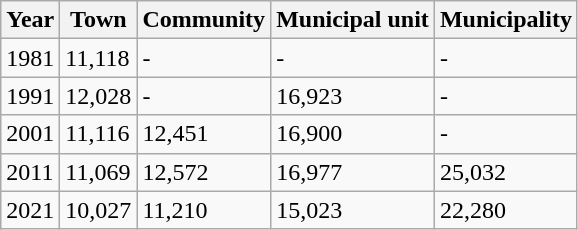<table class=wikitable>
<tr>
<th>Year</th>
<th>Town</th>
<th>Community</th>
<th>Municipal unit</th>
<th>Municipality</th>
</tr>
<tr>
<td>1981</td>
<td>11,118</td>
<td>-</td>
<td>-</td>
<td>-</td>
</tr>
<tr>
<td>1991</td>
<td>12,028</td>
<td>-</td>
<td>16,923</td>
<td>-</td>
</tr>
<tr>
<td>2001</td>
<td>11,116</td>
<td>12,451</td>
<td>16,900</td>
<td>-</td>
</tr>
<tr>
<td>2011</td>
<td>11,069</td>
<td>12,572</td>
<td>16,977</td>
<td>25,032</td>
</tr>
<tr>
<td>2021</td>
<td>10,027</td>
<td>11,210</td>
<td>15,023</td>
<td>22,280</td>
</tr>
</table>
